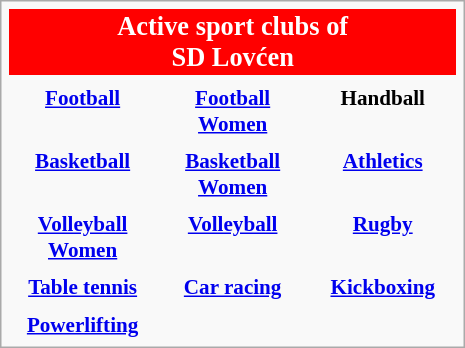<table class="infobox" style="font-size: 88%; width: 22em; text-align: center">
<tr>
<th colspan=3 style="font-size: 125%; background-color: red; color: white; text-align:center;">Active sport clubs of<br>SD Lovćen</th>
</tr>
<tr>
<th width="33%" style="text-align:center;"></th>
<th width="33%" style="text-align:center;"></th>
<th width="33%" style="text-align:center;"></th>
</tr>
<tr>
<th style="text-align:center;"><a href='#'>Football</a></th>
<th style="text-align:center;"><a href='#'>Football Women</a></th>
<th style="text-align:center;">Handball</th>
</tr>
<tr>
<th style="text-align:center;"></th>
<th style="text-align:center;"></th>
<th style="text-align:center;"></th>
</tr>
<tr>
<th style="text-align:center;"><a href='#'>Basketball</a></th>
<th style="text-align:center;"><a href='#'>Basketball Women</a></th>
<th style="text-align:center;"><a href='#'>Athletics</a></th>
</tr>
<tr>
<th style="text-align:center;"></th>
<th style="text-align:center;"></th>
<th style="text-align:center;"></th>
</tr>
<tr>
<th style="text-align:center;"><a href='#'>Volleyball Women</a></th>
<th style="text-align:center;"><a href='#'>Volleyball</a></th>
<th style="text-align:center;"><a href='#'>Rugby</a></th>
</tr>
<tr>
<th style="text-align:center;"></th>
<th style="text-align:center;"></th>
<th style="text-align:center;"></th>
</tr>
<tr>
<th style="text-align:center;"><a href='#'>Table tennis</a></th>
<th style="text-align:center;"><a href='#'>Car racing</a></th>
<th style="text-align:center;"><a href='#'>Kickboxing</a></th>
</tr>
<tr>
<th style="text-align:center;"></th>
</tr>
<tr>
<th style="text-align:center;"><a href='#'>Powerlifting</a></th>
</tr>
</table>
